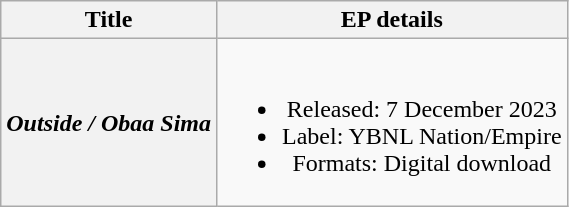<table class="wikitable plainrowheaders" style="text-align:center;">
<tr>
<th scope="col">Title</th>
<th scope="col">EP details</th>
</tr>
<tr>
<th scope="row"><em>Outside / Obaa Sima</em></th>
<td><br><ul><li>Released: 7 December 2023</li><li>Label: YBNL Nation/Empire</li><li>Formats: Digital download</li></ul></td>
</tr>
</table>
